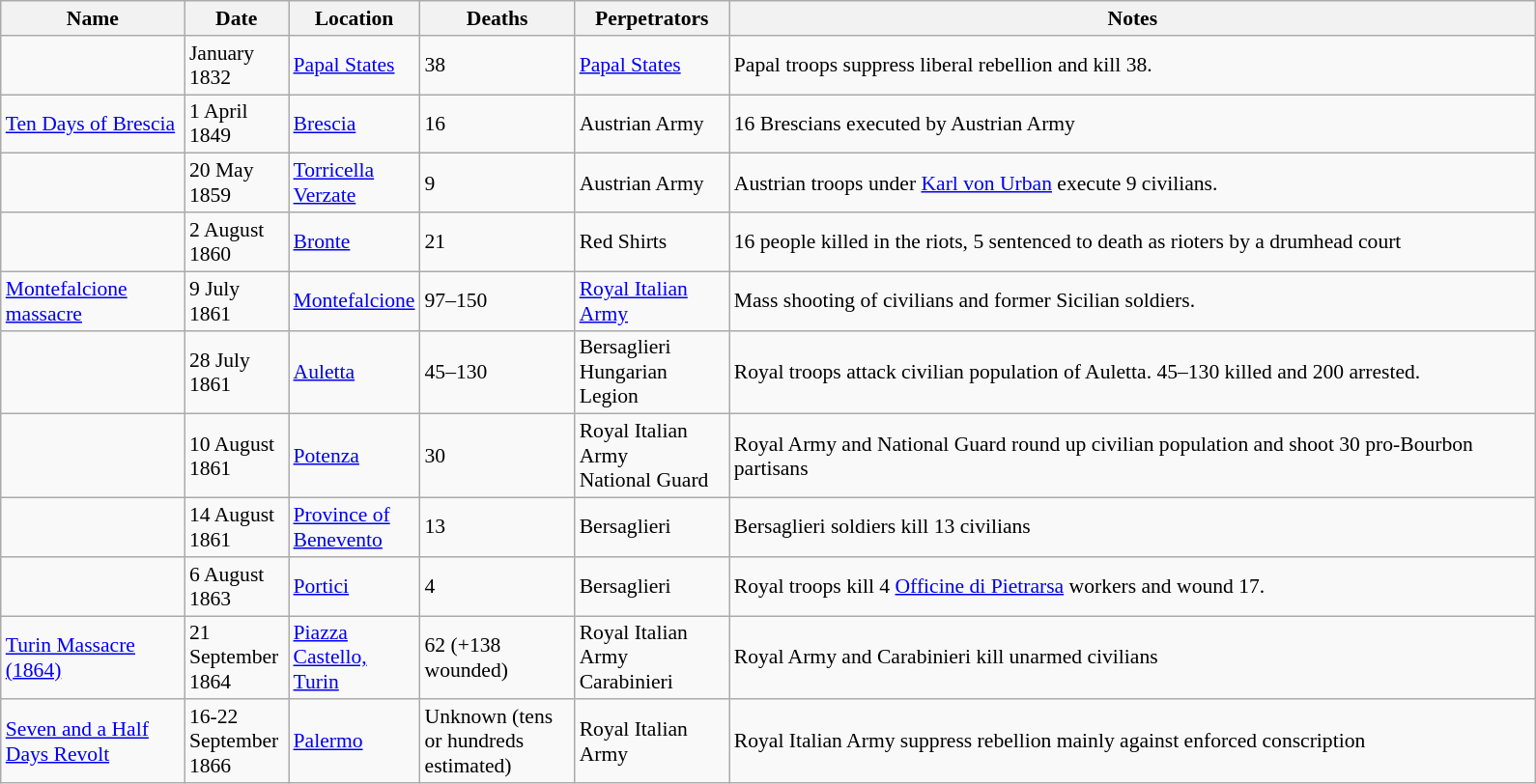<table class="sortable wikitable" style="font-size:90%;">
<tr>
<th style="width:120px;">Name</th>
<th style="width:65px;">Date</th>
<th style="width:70px;">Location</th>
<th style="width:100px;">Deaths</th>
<th style="width:100px;">Perpetrators</th>
<th class="unsortable" style="width:550px;">Notes</th>
</tr>
<tr>
<td></td>
<td>January 1832</td>
<td><a href='#'>Papal States</a></td>
<td>38</td>
<td><a href='#'>Papal States</a></td>
<td>Papal troops suppress liberal rebellion and kill 38.</td>
</tr>
<tr>
<td><a href='#'>Ten Days of Brescia</a></td>
<td>1 April 1849</td>
<td><a href='#'>Brescia</a></td>
<td>16</td>
<td>Austrian Army</td>
<td>16 Brescians executed by Austrian Army</td>
</tr>
<tr>
<td></td>
<td>20 May 1859</td>
<td><a href='#'>Torricella Verzate</a></td>
<td>9</td>
<td>Austrian Army</td>
<td>Austrian troops under <a href='#'>Karl von Urban</a> execute 9 civilians.</td>
</tr>
<tr>
<td></td>
<td>2 August 1860</td>
<td><a href='#'>Bronte</a></td>
<td>21</td>
<td>Red Shirts</td>
<td>16 people killed in the riots, 5 sentenced to death as rioters by a drumhead court</td>
</tr>
<tr>
<td><a href='#'>Montefalcione massacre</a></td>
<td>9 July 1861</td>
<td><a href='#'>Montefalcione</a></td>
<td>97–150</td>
<td><a href='#'>Royal Italian Army</a></td>
<td>Mass shooting of civilians and former Sicilian soldiers.</td>
</tr>
<tr>
<td></td>
<td>28 July 1861</td>
<td><a href='#'>Auletta</a></td>
<td>45–130</td>
<td>Bersaglieri<br>Hungarian Legion</td>
<td>Royal troops attack civilian population of Auletta. 45–130 killed and 200 arrested.</td>
</tr>
<tr>
<td></td>
<td>10 August 1861</td>
<td><a href='#'>Potenza</a></td>
<td>30</td>
<td>Royal Italian Army<br>National Guard</td>
<td>Royal Army and National Guard round up civilian population and shoot 30 pro-Bourbon partisans</td>
</tr>
<tr>
<td></td>
<td>14 August 1861</td>
<td><a href='#'>Province of Benevento</a></td>
<td>13</td>
<td>Bersaglieri</td>
<td>Bersaglieri soldiers kill 13 civilians</td>
</tr>
<tr>
<td></td>
<td>6 August 1863</td>
<td><a href='#'>Portici</a></td>
<td>4</td>
<td>Bersaglieri</td>
<td>Royal troops kill 4 <a href='#'>Officine di Pietrarsa</a> workers and wound 17.</td>
</tr>
<tr>
<td><a href='#'>Turin Massacre (1864)</a></td>
<td>21 September 1864</td>
<td><a href='#'>Piazza Castello, Turin</a></td>
<td>62 (+138 wounded)</td>
<td>Royal Italian Army<br>Carabinieri</td>
<td>Royal Army and Carabinieri kill unarmed civilians</td>
</tr>
<tr>
<td><a href='#'>Seven and a Half Days Revolt</a></td>
<td>16-22 September 1866</td>
<td><a href='#'>Palermo</a></td>
<td>Unknown (tens or hundreds estimated)</td>
<td>Royal Italian Army</td>
<td>Royal Italian Army suppress rebellion mainly against enforced conscription</td>
</tr>
</table>
